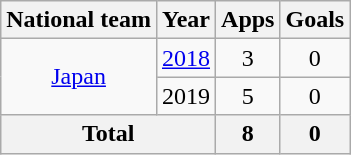<table class="wikitable" style="text-align:center">
<tr>
<th>National team</th>
<th>Year</th>
<th>Apps</th>
<th>Goals</th>
</tr>
<tr>
<td rowspan="2"><a href='#'>Japan</a></td>
<td><a href='#'>2018</a></td>
<td>3</td>
<td>0</td>
</tr>
<tr>
<td>2019</td>
<td>5</td>
<td>0</td>
</tr>
<tr>
<th colspan="2">Total</th>
<th>8</th>
<th>0</th>
</tr>
</table>
